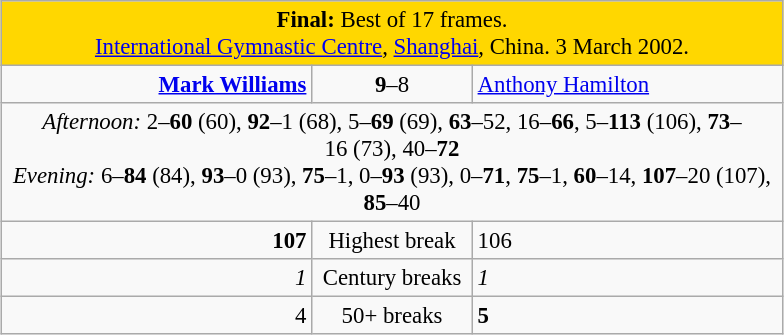<table class="wikitable" style="font-size: 95%; margin: 1em auto 1em auto;">
<tr>
<td colspan="3" align="center" bgcolor="#ffd700"><strong>Final:</strong> Best of 17 frames.<br><a href='#'>International Gymnastic Centre</a>, <a href='#'>Shanghai</a>, China. 3 March 2002.</td>
</tr>
<tr>
<td width="200" align="right"><strong><a href='#'>Mark Williams</a></strong> <br></td>
<td width="100" align="center"><strong>9</strong>–8</td>
<td width="200"><a href='#'>Anthony Hamilton</a> <br></td>
</tr>
<tr>
<td colspan="3" align="center" style="font-size: 100%"><em>Afternoon:</em> 2–<strong>60</strong> (60), <strong>92</strong>–1 (68), 5–<strong>69</strong> (69), <strong>63</strong>–52, 16–<strong>66</strong>, 5–<strong>113</strong> (106), <strong>73</strong>–16 (73), 40–<strong>72</strong><br><em>Evening:</em> 6–<strong>84</strong> (84), <strong>93</strong>–0 (93), <strong>75</strong>–1, 0–<strong>93</strong> (93), 0–<strong>71</strong>, <strong>75</strong>–1, <strong>60</strong>–14, <strong>107</strong>–20 (107), <strong>85</strong>–40</td>
</tr>
<tr>
<td align="right"><strong>107</strong></td>
<td align="center">Highest break</td>
<td align="left">106</td>
</tr>
<tr>
<td align="right"><em>1</em></td>
<td align="center">Century breaks</td>
<td align="left"><em>1</em></td>
</tr>
<tr>
<td align="right">4</td>
<td align="center">50+ breaks</td>
<td align="left"><strong>5</strong></td>
</tr>
</table>
